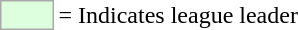<table>
<tr>
<td style="background:#DDFFDD; border:1px solid #aaa; width:2em;"></td>
<td>= Indicates league leader</td>
</tr>
</table>
